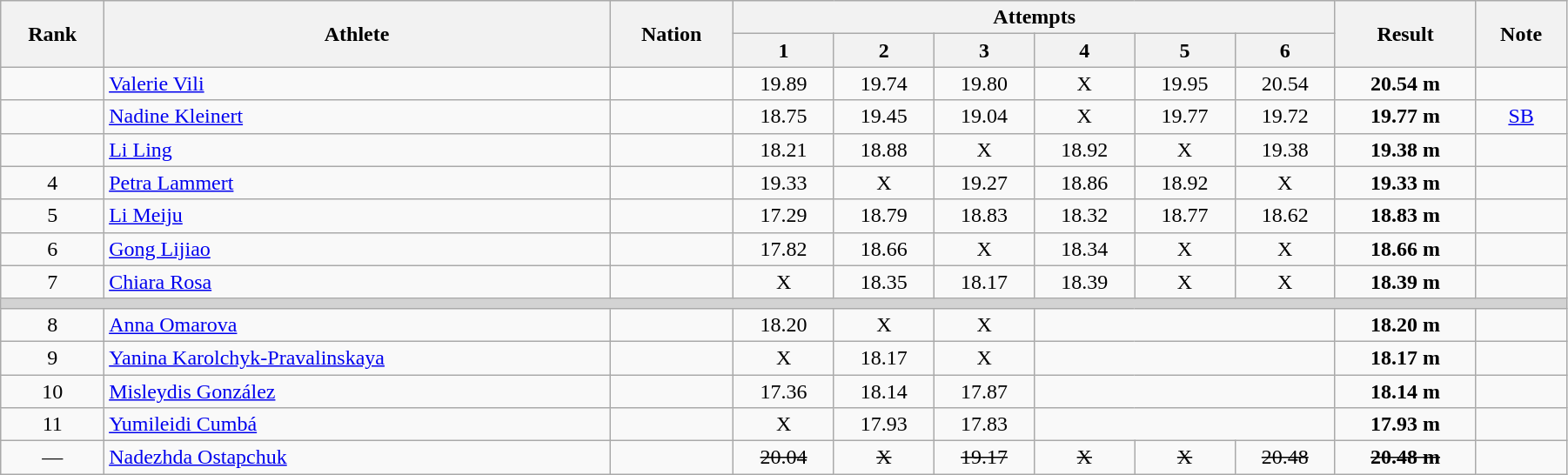<table class="wikitable" style=" text-align:center;" width="95%">
<tr>
<th rowspan="2">Rank</th>
<th rowspan="2">Athlete</th>
<th rowspan="2">Nation</th>
<th colspan="6">Attempts</th>
<th rowspan="2">Result</th>
<th rowspan="2">Note</th>
</tr>
<tr>
<th>1</th>
<th>2</th>
<th>3</th>
<th>4</th>
<th>5</th>
<th>6</th>
</tr>
<tr>
<td></td>
<td align=left><a href='#'>Valerie Vili</a></td>
<td align=left></td>
<td>19.89</td>
<td>19.74</td>
<td>19.80</td>
<td>X</td>
<td>19.95</td>
<td>20.54</td>
<td><strong>20.54 m </strong></td>
<td></td>
</tr>
<tr>
<td></td>
<td align=left><a href='#'>Nadine Kleinert</a></td>
<td align=left></td>
<td>18.75</td>
<td>19.45</td>
<td>19.04</td>
<td>X</td>
<td>19.77</td>
<td>19.72</td>
<td><strong>19.77 m </strong></td>
<td><a href='#'>SB</a></td>
</tr>
<tr>
<td></td>
<td align=left><a href='#'>Li Ling</a></td>
<td align=left></td>
<td>18.21</td>
<td>18.88</td>
<td>X</td>
<td>18.92</td>
<td>X</td>
<td>19.38</td>
<td><strong>19.38 m </strong></td>
<td></td>
</tr>
<tr>
<td>4</td>
<td align=left><a href='#'>Petra Lammert</a></td>
<td align=left></td>
<td>19.33</td>
<td>X</td>
<td>19.27</td>
<td>18.86</td>
<td>18.92</td>
<td>X</td>
<td><strong>19.33 m </strong></td>
<td></td>
</tr>
<tr>
<td>5</td>
<td align=left><a href='#'>Li Meiju</a></td>
<td align=left></td>
<td>17.29</td>
<td>18.79</td>
<td>18.83</td>
<td>18.32</td>
<td>18.77</td>
<td>18.62</td>
<td><strong>18.83 m </strong></td>
<td></td>
</tr>
<tr>
<td>6</td>
<td align=left><a href='#'>Gong Lijiao</a></td>
<td align=left></td>
<td>17.82</td>
<td>18.66</td>
<td>X</td>
<td>18.34</td>
<td>X</td>
<td>X</td>
<td><strong>18.66 m </strong></td>
<td></td>
</tr>
<tr>
<td>7</td>
<td align=left><a href='#'>Chiara Rosa</a></td>
<td align=left></td>
<td>X</td>
<td>18.35</td>
<td>18.17</td>
<td>18.39</td>
<td>X</td>
<td>X</td>
<td><strong>18.39 m </strong></td>
<td></td>
</tr>
<tr>
<td colspan=11 bgcolor=lightgray></td>
</tr>
<tr>
<td>8</td>
<td align=left><a href='#'>Anna Omarova</a></td>
<td align=left></td>
<td>18.20</td>
<td>X</td>
<td>X</td>
<td colspan=3></td>
<td><strong>18.20 m </strong></td>
<td></td>
</tr>
<tr>
<td>9</td>
<td align=left><a href='#'>Yanina Karolchyk-Pravalinskaya</a></td>
<td align=left></td>
<td>X</td>
<td>18.17</td>
<td>X</td>
<td colspan=3></td>
<td><strong>18.17 m </strong></td>
<td></td>
</tr>
<tr>
<td>10</td>
<td align=left><a href='#'>Misleydis González</a></td>
<td align=left></td>
<td>17.36</td>
<td>18.14</td>
<td>17.87</td>
<td colspan=3></td>
<td><strong>18.14 m </strong></td>
<td></td>
</tr>
<tr>
<td>11</td>
<td align=left><a href='#'>Yumileidi Cumbá</a></td>
<td align=left></td>
<td>X</td>
<td>17.93</td>
<td>17.83</td>
<td colspan=3></td>
<td><strong>17.93 m </strong></td>
<td></td>
</tr>
<tr>
<td>—</td>
<td align=left><a href='#'>Nadezhda Ostapchuk</a></td>
<td align=left></td>
<td><s>20.04</s></td>
<td><s>X</s></td>
<td><s>19.17</s></td>
<td><s>X </s></td>
<td><s>X</s></td>
<td><s>20.48</s></td>
<td><s><strong>20.48 m </strong></s></td>
<td></td>
</tr>
</table>
